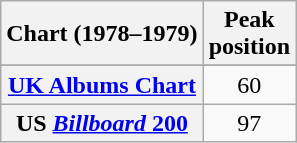<table class="wikitable sortable plainrowheaders">
<tr>
<th scope="col">Chart (1978–1979)</th>
<th scope="col">Peak<br>position</th>
</tr>
<tr>
</tr>
<tr>
<th scope="row"><a href='#'>UK Albums Chart</a></th>
<td style="text-align:center;">60</td>
</tr>
<tr>
<th scope="row">US <a href='#'><em>Billboard</em> 200</a></th>
<td style="text-align:center;">97</td>
</tr>
</table>
